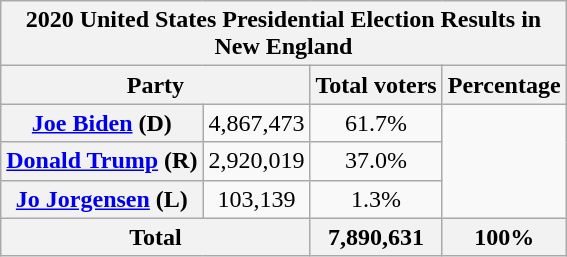<table class="wikitable" style="align:left">
<tr>
<th colspan="6">2020 United States Presidential Election Results in<br>New England</th>
</tr>
<tr>
<th colspan="2">Party</th>
<th>Total voters</th>
<th>Percentage</th>
</tr>
<tr | >
<th><a href='#'>Joe Biden</a> (D)</th>
<td align="center">4,867,473</td>
<td align="center">61.7%</td>
</tr>
<tr | >
<th><a href='#'>Donald Trump</a> (R)</th>
<td align="center">2,920,019</td>
<td align="center">37.0%</td>
</tr>
<tr | >
<th><a href='#'>Jo Jorgensen</a> (L)</th>
<td align="center">103,139</td>
<td align="center">1.3%</td>
</tr>
<tr>
<th colspan="2">Total</th>
<th align="center">7,890,631</th>
<th align="center">100%</th>
</tr>
</table>
